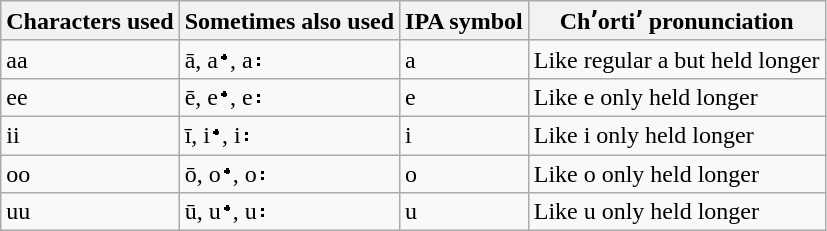<table class="wikitable">
<tr>
<th>Characters used</th>
<th>Sometimes also used</th>
<th>IPA symbol</th>
<th>Chʼortiʼ pronunciation</th>
</tr>
<tr>
<td>aa</td>
<td>ā, aꞏ, a꞉</td>
<td>a</td>
<td>Like regular a but held longer</td>
</tr>
<tr>
<td>ee</td>
<td>ē, eꞏ, e꞉</td>
<td>e</td>
<td>Like e only held longer</td>
</tr>
<tr>
<td>ii</td>
<td>ī, iꞏ, i꞉</td>
<td>i</td>
<td>Like i only held longer</td>
</tr>
<tr>
<td>oo</td>
<td>ō, oꞏ, o꞉</td>
<td>o</td>
<td>Like o only held longer</td>
</tr>
<tr>
<td>uu</td>
<td>ū, uꞏ, u꞉</td>
<td>u</td>
<td>Like u only held longer</td>
</tr>
</table>
